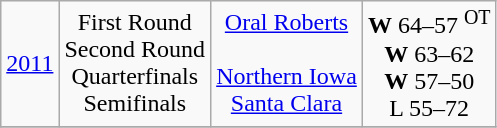<table class="wikitable">
<tr align="center">
<td><a href='#'>2011</a></td>
<td>First Round<br>Second Round<br>Quarterfinals<br>Semifinals</td>
<td><a href='#'>Oral Roberts</a><br><br><a href='#'>Northern Iowa</a><br><a href='#'>Santa Clara</a></td>
<td><strong>W</strong> 64–57 <sup>OT</sup><br><strong>W</strong> 63–62<br><strong>W</strong> 57–50<br>L 55–72</td>
</tr>
<tr>
</tr>
</table>
